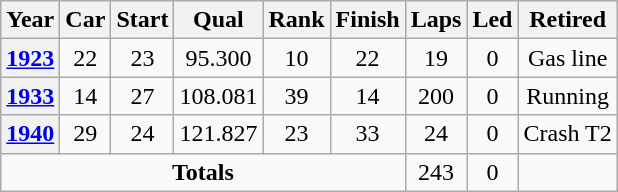<table class="wikitable" style="text-align:center">
<tr>
<th>Year</th>
<th>Car</th>
<th>Start</th>
<th>Qual</th>
<th>Rank</th>
<th>Finish</th>
<th>Laps</th>
<th>Led</th>
<th>Retired</th>
</tr>
<tr>
<th><a href='#'>1923</a></th>
<td>22</td>
<td>23</td>
<td>95.300</td>
<td>10</td>
<td>22</td>
<td>19</td>
<td>0</td>
<td>Gas line</td>
</tr>
<tr>
<th><a href='#'>1933</a></th>
<td>14</td>
<td>27</td>
<td>108.081</td>
<td>39</td>
<td>14</td>
<td>200</td>
<td>0</td>
<td>Running</td>
</tr>
<tr>
<th><a href='#'>1940</a></th>
<td>29</td>
<td>24</td>
<td>121.827</td>
<td>23</td>
<td>33</td>
<td>24</td>
<td>0</td>
<td>Crash T2</td>
</tr>
<tr>
<td colspan=6><strong>Totals</strong></td>
<td>243</td>
<td>0</td>
<td></td>
</tr>
</table>
